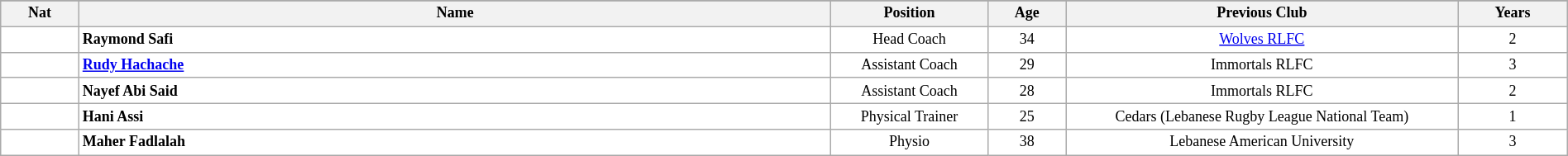<table class="wikitable sortable" width="100%" style="font-size:75%">
<tr bgcolor="#efefef">
</tr>
<tr bgcolor="#efefef">
<th width=5%>Nat</th>
<th !width=35%>Name</th>
<th width=10%>Position</th>
<th width=5%>Age</th>
<th width=25%>Previous Club</th>
<th width=7%>Years</th>
</tr>
<tr bgcolor=#FFFFFF>
<td align=center></td>
<td><strong> Raymond Safi</strong></td>
<td align=center>Head Coach</td>
<td align=center>34</td>
<td align=center><a href='#'>Wolves RLFC</a></td>
<td align=center>2</td>
</tr>
<tr bgcolor=#FFFFFF>
<td align=center></td>
<td><strong> <a href='#'>Rudy Hachache</a></strong></td>
<td align=center>Assistant Coach</td>
<td align=center>29</td>
<td align=center>Immortals RLFC</td>
<td align=center>3</td>
</tr>
<tr bgcolor=#FFFFFF>
<td align=center></td>
<td><strong> Nayef Abi Said</strong></td>
<td align=center>Assistant Coach</td>
<td align=center>28</td>
<td align=center>Immortals RLFC</td>
<td align=center>2</td>
</tr>
<tr bgcolor=#FFFFFF>
<td align=center></td>
<td><strong> Hani Assi</strong></td>
<td align=center>Physical Trainer</td>
<td align=center>25</td>
<td align=center>Cedars (Lebanese Rugby League National Team)</td>
<td align=center>1</td>
</tr>
<tr bgcolor=#FFFFFF>
<td align=center></td>
<td><strong> Maher Fadlalah</strong></td>
<td align=center>Physio</td>
<td align=center>38</td>
<td align=center>Lebanese American University</td>
<td align=center>3</td>
</tr>
</table>
